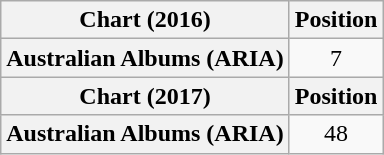<table class="wikitable plainrowheaders" style="text-align:center">
<tr>
<th scope="col">Chart (2016)</th>
<th scope="col">Position</th>
</tr>
<tr>
<th scope="row">Australian Albums (ARIA)</th>
<td>7</td>
</tr>
<tr>
<th scope="col">Chart (2017)</th>
<th scope="col">Position</th>
</tr>
<tr>
<th scope="row">Australian Albums (ARIA)</th>
<td>48</td>
</tr>
</table>
